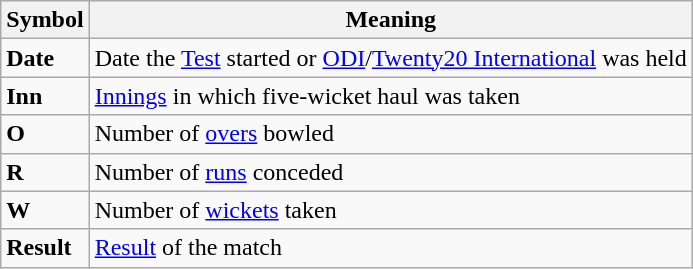<table class="wikitable">
<tr>
<th>Symbol</th>
<th>Meaning</th>
</tr>
<tr>
<td><strong>Date</strong></td>
<td>Date the <a href='#'>Test</a> started or <a href='#'>ODI</a>/<a href='#'>Twenty20 International</a> was held</td>
</tr>
<tr>
<td><strong>Inn</strong></td>
<td><a href='#'>Innings</a> in which five-wicket haul was taken</td>
</tr>
<tr>
<td><strong>O</strong></td>
<td>Number of <a href='#'>overs</a> bowled</td>
</tr>
<tr>
<td><strong>R</strong></td>
<td>Number of <a href='#'>runs</a> conceded</td>
</tr>
<tr>
<td><strong>W</strong></td>
<td>Number of <a href='#'>wickets</a> taken</td>
</tr>
<tr>
<td><strong>Result</strong></td>
<td><a href='#'>Result</a> of the match</td>
</tr>
</table>
